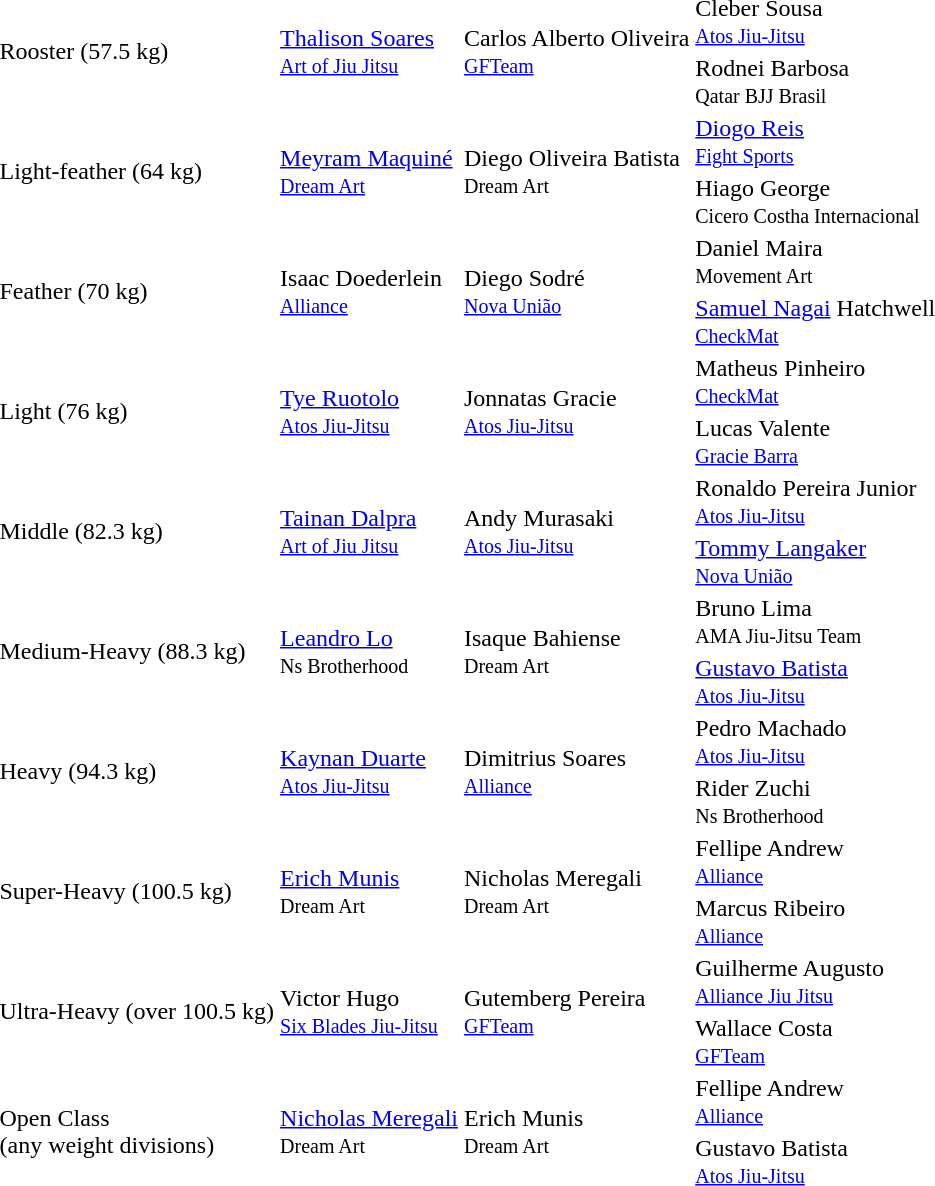<table>
<tr>
<td rowspan=2>Rooster (57.5 kg)</td>
<td rowspan=2> <a href='#'>Thalison Soares</a><br><small><a href='#'>Art of Jiu Jitsu</a></small></td>
<td rowspan=2> Carlos Alberto Oliveira<br><small><a href='#'>GFTeam</a></small></td>
<td> Cleber Sousa<br><small><a href='#'>Atos Jiu-Jitsu</a></small></td>
</tr>
<tr>
<td> Rodnei Barbosa<br><small>Qatar BJJ Brasil</small></td>
</tr>
<tr>
<td rowspan=2>Light-feather (64 kg)</td>
<td rowspan=2> <a href='#'>Meyram Maquiné</a><br><small><a href='#'>Dream Art</a></small></td>
<td rowspan=2> Diego Oliveira Batista<br><small>Dream Art</small></td>
<td><a href='#'>Diogo Reis</a><br><small><a href='#'>Fight Sports</a></small></td>
</tr>
<tr>
<td> Hiago George<br><small>Cicero Costha Internacional</small></td>
</tr>
<tr>
<td rowspan=2>Feather (70 kg)</td>
<td rowspan=2> Isaac Doederlein<br><small><a href='#'>Alliance</a></small></td>
<td rowspan=2> Diego Sodré<br><small><a href='#'>Nova União</a></small></td>
<td> Daniel Maira<br><small>Movement Art</small></td>
</tr>
<tr>
<td> <a href='#'>Samuel Nagai</a> Hatchwell<br><small><a href='#'>CheckMat</a></small></td>
</tr>
<tr>
<td rowspan=2>Light (76 kg)</td>
<td rowspan=2> <a href='#'>Tye Ruotolo</a><br><small><a href='#'>Atos Jiu-Jitsu</a></small></td>
<td rowspan=2> Jonnatas Gracie<br><small><a href='#'>Atos Jiu-Jitsu</a></small></td>
<td> Matheus Pinheiro <br><small><a href='#'>CheckMat</a></small></td>
</tr>
<tr>
<td> Lucas Valente <br><small><a href='#'>Gracie Barra</a></small></td>
</tr>
<tr>
<td rowspan=2>Middle (82.3 kg)</td>
<td rowspan=2> <a href='#'>Tainan Dalpra</a><br><small><a href='#'>Art of Jiu Jitsu</a></small></td>
<td rowspan=2> Andy Murasaki<br><small><a href='#'>Atos Jiu-Jitsu</a></small></td>
<td> Ronaldo Pereira Junior<br><small><a href='#'>Atos Jiu-Jitsu</a></small></td>
</tr>
<tr>
<td> <a href='#'>Tommy Langaker</a><br><small><a href='#'>Nova União</a></small></td>
</tr>
<tr>
<td rowspan=2>Medium-Heavy (88.3 kg)</td>
<td rowspan=2> <a href='#'>Leandro Lo</a><br><small>Ns Brotherhood</small></td>
<td rowspan=2> Isaque Bahiense<br><small>Dream Art</small></td>
<td> Bruno Lima<br><small>AMA Jiu-Jitsu Team</small></td>
</tr>
<tr>
<td> <a href='#'>Gustavo Batista</a><br><small><a href='#'>Atos Jiu-Jitsu</a></small></td>
</tr>
<tr>
<td rowspan=2>Heavy (94.3 kg)</td>
<td rowspan=2> <a href='#'>Kaynan Duarte</a><br><small><a href='#'>Atos Jiu-Jitsu</a></small></td>
<td rowspan=2> Dimitrius Soares<br><small><a href='#'>Alliance</a></small></td>
<td> Pedro Machado<br><small><a href='#'>Atos Jiu-Jitsu</a></small></td>
</tr>
<tr>
<td> Rider Zuchi<br><small>Ns Brotherhood</small></td>
</tr>
<tr>
<td rowspan=2>Super-Heavy (100.5 kg)</td>
<td rowspan=2> <a href='#'>Erich Munis</a><br><small>Dream Art</small></td>
<td rowspan=2> Nicholas Meregali<br><small>Dream Art</small></td>
<td> Fellipe Andrew<br><small><a href='#'>Alliance</a></small></td>
</tr>
<tr>
<td> Marcus Ribeiro<br><small><a href='#'>Alliance</a></small></td>
</tr>
<tr>
<td rowspan=2>Ultra-Heavy (over 100.5 kg)</td>
<td rowspan=2> Victor Hugo<br><small><a href='#'>Six Blades Jiu-Jitsu</a></small></td>
<td rowspan=2> Gutemberg Pereira<br><small><a href='#'>GFTeam</a></small></td>
<td> Guilherme Augusto<br><small><a href='#'>Alliance Jiu Jitsu</a></small></td>
</tr>
<tr>
<td>Wallace Costa<br><small><a href='#'>GFTeam</a></small></td>
</tr>
<tr>
<td rowspan=2>Open Class<br>(any weight divisions)</td>
<td rowspan=2> <a href='#'>Nicholas Meregali</a><br><small>Dream Art</small></td>
<td rowspan=2> Erich Munis<br><small>Dream Art</small></td>
<td> Fellipe Andrew<br><small><a href='#'>Alliance</a></small></td>
</tr>
<tr>
<td> Gustavo Batista<br><small><a href='#'>Atos Jiu-Jitsu</a></small></td>
</tr>
<tr>
</tr>
<tr>
</tr>
</table>
